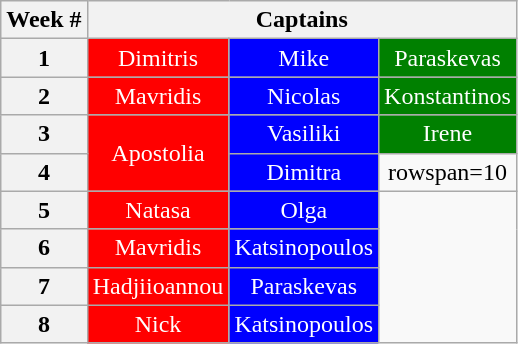<table class="wikitable " style="text-align:center;">
<tr>
<th>Week #</th>
<th colspan="3">Captains </th>
</tr>
<tr>
<th>1</th>
<td style="background: Red; color: white; text-align: center;">Dimitris</td>
<td style="background: Blue; color: white; text-align: center;">Mike</td>
<td style="background: Green; color: white; text-align: center;">Paraskevas</td>
</tr>
<tr>
<th>2</th>
<td style="background: Red; color: white; text-align: center;">Mavridis</td>
<td style="background: Blue; color: white; text-align: center;">Nicolas </td>
<td style="background: Green; color: white; text-align: center;">Konstantinos</td>
</tr>
<tr>
<th>3</th>
<td style="background: Red; color: white; text-align: center;" rowspan="2">Apostolia</td>
<td style="background: Blue; color: white; text-align: center;">Vasiliki</td>
<td style="background: Green; color: white; text-align: center;">Irene</td>
</tr>
<tr>
<th>4 </th>
<td style="background: Blue; color: white; text-align: center;">Dimitra</td>
<td>rowspan=10 </td>
</tr>
<tr>
<th>5</th>
<td style="background: Red; color: white; text-align: center;">Natasa</td>
<td style="background: Blue; color: white; text-align: center;">Olga</td>
</tr>
<tr>
<th>6</th>
<td style="background: Red; color: white; text-align: center;">Mavridis</td>
<td style="background: Blue; color: white; text-align: center;">Katsinopoulos</td>
</tr>
<tr>
<th>7</th>
<td style="background: Red; color: white; text-align: center;">Hadjiioannou</td>
<td style="background: Blue; color: white; text-align: center;">Paraskevas</td>
</tr>
<tr>
<th>8</th>
<td style="background: Red; color: white; text-align: center;">Nick</td>
<td style="background: Blue; color: white; text-align: center;">Katsinopoulos</td>
</tr>
</table>
